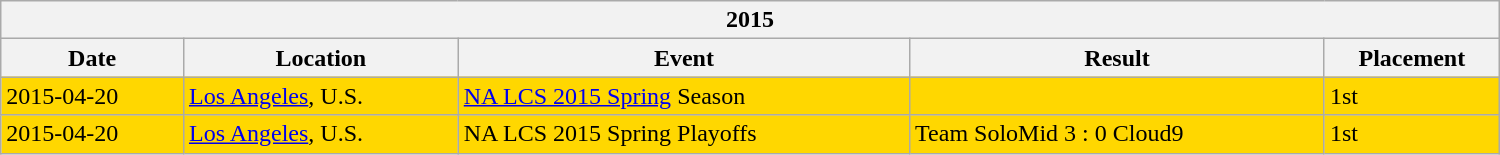<table class="wikitable" border="4" width="1000px">
<tr>
<th colspan="5">2015</th>
</tr>
<tr>
<th>Date</th>
<th>Location</th>
<th>Event</th>
<th>Result</th>
<th>Placement</th>
</tr>
<tr bgcolor="gold">
<td>2015-04-20</td>
<td><a href='#'>Los Angeles</a>, U.S.</td>
<td><a href='#'>NA LCS 2015 Spring</a> Season</td>
<td></td>
<td>1st</td>
</tr>
<tr bgcolor="gold">
<td>2015-04-20</td>
<td><a href='#'>Los Angeles</a>, U.S.</td>
<td>NA LCS 2015 Spring Playoffs</td>
<td>Team SoloMid 3 : 0  Cloud9</td>
<td>1st</td>
</tr>
</table>
